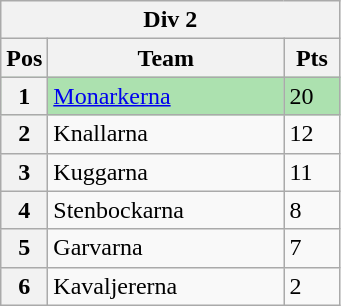<table class="wikitable">
<tr>
<th colspan="3">Div 2</th>
</tr>
<tr>
<th width=20>Pos</th>
<th width=150>Team</th>
<th width=30>Pts</th>
</tr>
<tr style="background:#ACE1AF;">
<th>1</th>
<td><a href='#'>Monarkerna</a></td>
<td>20</td>
</tr>
<tr>
<th>2</th>
<td>Knallarna</td>
<td>12</td>
</tr>
<tr>
<th>3</th>
<td>Kuggarna</td>
<td>11</td>
</tr>
<tr>
<th>4</th>
<td>Stenbockarna</td>
<td>8</td>
</tr>
<tr>
<th>5</th>
<td>Garvarna</td>
<td>7</td>
</tr>
<tr>
<th>6</th>
<td>Kavaljererna</td>
<td>2</td>
</tr>
</table>
